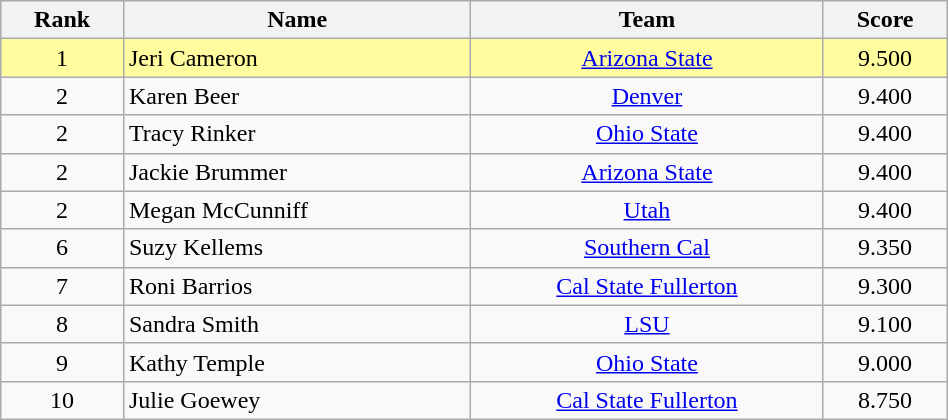<table class="sortable wikitable" style="text-align:center" width=50%>
<tr>
<th>Rank</th>
<th>Name</th>
<th>Team</th>
<th>Score</th>
</tr>
<tr bgcolor=fffca>
<td>1</td>
<td align="left">Jeri Cameron</td>
<td><a href='#'>Arizona State</a></td>
<td>9.500</td>
</tr>
<tr>
<td>2</td>
<td align="left">Karen Beer</td>
<td><a href='#'>Denver</a></td>
<td>9.400</td>
</tr>
<tr>
<td>2</td>
<td align="left">Tracy Rinker</td>
<td><a href='#'>Ohio State</a></td>
<td>9.400</td>
</tr>
<tr>
<td>2</td>
<td align="left">Jackie Brummer</td>
<td><a href='#'>Arizona State</a></td>
<td>9.400</td>
</tr>
<tr>
<td>2</td>
<td align="left">Megan McCunniff</td>
<td><a href='#'>Utah</a></td>
<td>9.400</td>
</tr>
<tr>
<td>6</td>
<td align="left">Suzy Kellems</td>
<td><a href='#'>Southern Cal</a></td>
<td>9.350</td>
</tr>
<tr>
<td>7</td>
<td align="left">Roni Barrios</td>
<td><a href='#'>Cal State Fullerton</a></td>
<td>9.300</td>
</tr>
<tr>
<td>8</td>
<td align="left">Sandra Smith</td>
<td><a href='#'>LSU</a></td>
<td>9.100</td>
</tr>
<tr>
<td>9</td>
<td align="left">Kathy Temple</td>
<td><a href='#'>Ohio State</a></td>
<td>9.000</td>
</tr>
<tr>
<td>10</td>
<td align="left">Julie Goewey</td>
<td><a href='#'>Cal State Fullerton</a></td>
<td>8.750</td>
</tr>
</table>
